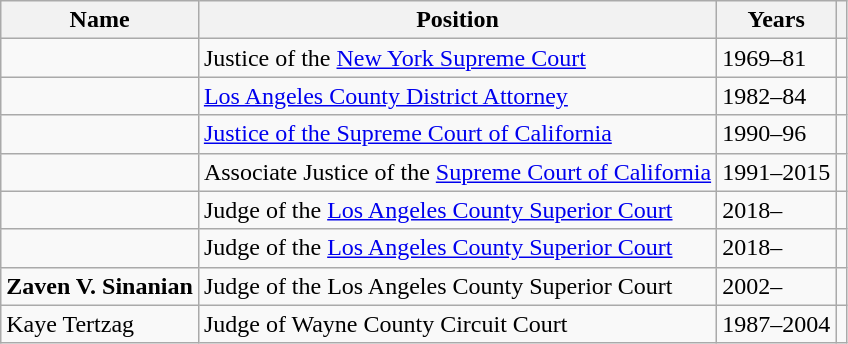<table class="wikitable sortable">
<tr>
<th>Name</th>
<th>Position</th>
<th>Years</th>
<th class="unsortable"></th>
</tr>
<tr>
<td></td>
<td>Justice of the <a href='#'>New York Supreme Court</a></td>
<td>1969–81</td>
<td></td>
</tr>
<tr>
<td></td>
<td><a href='#'>Los Angeles County District Attorney</a></td>
<td>1982–84</td>
<td></td>
</tr>
<tr>
<td></td>
<td><a href='#'>Justice of the Supreme Court of California</a></td>
<td>1990–96</td>
<td></td>
</tr>
<tr>
<td></td>
<td>Associate Justice of the <a href='#'>Supreme Court of California</a></td>
<td>1991–2015</td>
<td></td>
</tr>
<tr>
<td><strong></strong></td>
<td>Judge of the <a href='#'>Los Angeles County Superior Court</a></td>
<td>2018–</td>
<td></td>
</tr>
<tr>
<td><strong></strong></td>
<td>Judge of the <a href='#'>Los Angeles County Superior Court</a></td>
<td>2018–</td>
<td></td>
</tr>
<tr>
<td><strong>Zaven V. Sinanian</strong></td>
<td>Judge of the Los Angeles County Superior Court</td>
<td>2002–</td>
<td></td>
</tr>
<tr>
<td>Kaye Tertzag</td>
<td>Judge of Wayne County Circuit Court</td>
<td>1987–2004</td>
<td></td>
</tr>
</table>
